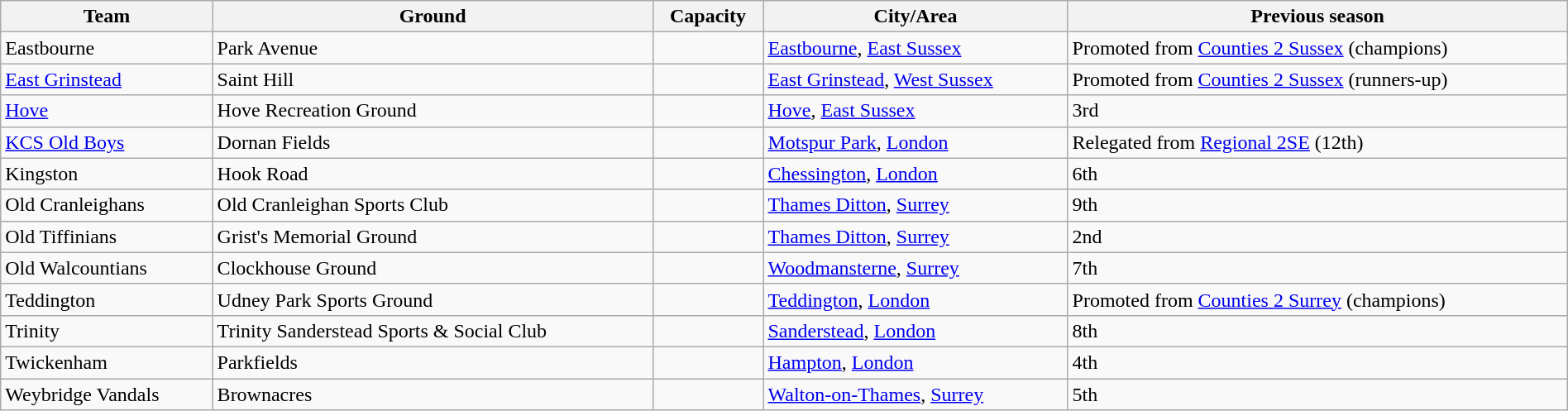<table class="wikitable sortable" width=100%>
<tr>
<th>Team</th>
<th>Ground</th>
<th>Capacity</th>
<th>City/Area</th>
<th>Previous season</th>
</tr>
<tr>
<td>Eastbourne</td>
<td>Park Avenue</td>
<td></td>
<td><a href='#'>Eastbourne</a>, <a href='#'>East Sussex</a></td>
<td>Promoted from <a href='#'>Counties 2 Sussex</a> (champions)</td>
</tr>
<tr>
<td><a href='#'>East Grinstead</a></td>
<td>Saint Hill</td>
<td></td>
<td><a href='#'>East Grinstead</a>, <a href='#'>West Sussex</a></td>
<td>Promoted from <a href='#'>Counties 2 Sussex</a> (runners-up)</td>
</tr>
<tr>
<td><a href='#'>Hove</a></td>
<td>Hove Recreation Ground</td>
<td></td>
<td><a href='#'>Hove</a>, <a href='#'>East Sussex</a></td>
<td>3rd</td>
</tr>
<tr>
<td><a href='#'>KCS Old Boys</a></td>
<td>Dornan Fields</td>
<td></td>
<td><a href='#'>Motspur Park</a>, <a href='#'>London</a></td>
<td>Relegated from <a href='#'>Regional 2SE</a> (12th)</td>
</tr>
<tr>
<td>Kingston</td>
<td>Hook Road</td>
<td></td>
<td><a href='#'>Chessington</a>, <a href='#'>London</a></td>
<td>6th</td>
</tr>
<tr>
<td>Old Cranleighans</td>
<td>Old Cranleighan Sports Club</td>
<td></td>
<td><a href='#'>Thames Ditton</a>, <a href='#'>Surrey</a></td>
<td>9th</td>
</tr>
<tr>
<td>Old Tiffinians</td>
<td>Grist's Memorial Ground</td>
<td></td>
<td><a href='#'>Thames Ditton</a>, <a href='#'>Surrey</a></td>
<td>2nd</td>
</tr>
<tr>
<td>Old Walcountians</td>
<td>Clockhouse Ground</td>
<td></td>
<td><a href='#'>Woodmansterne</a>, <a href='#'>Surrey</a></td>
<td>7th</td>
</tr>
<tr>
<td>Teddington</td>
<td>Udney Park Sports Ground</td>
<td></td>
<td><a href='#'>Teddington</a>, <a href='#'>London</a></td>
<td>Promoted from <a href='#'>Counties 2 Surrey</a> (champions)</td>
</tr>
<tr>
<td>Trinity</td>
<td>Trinity Sanderstead Sports & Social Club</td>
<td></td>
<td><a href='#'>Sanderstead</a>, <a href='#'>London</a></td>
<td>8th</td>
</tr>
<tr>
<td>Twickenham</td>
<td>Parkfields</td>
<td></td>
<td><a href='#'>Hampton</a>, <a href='#'>London</a></td>
<td>4th</td>
</tr>
<tr>
<td>Weybridge Vandals</td>
<td>Brownacres</td>
<td></td>
<td><a href='#'>Walton-on-Thames</a>, <a href='#'>Surrey</a></td>
<td>5th</td>
</tr>
</table>
